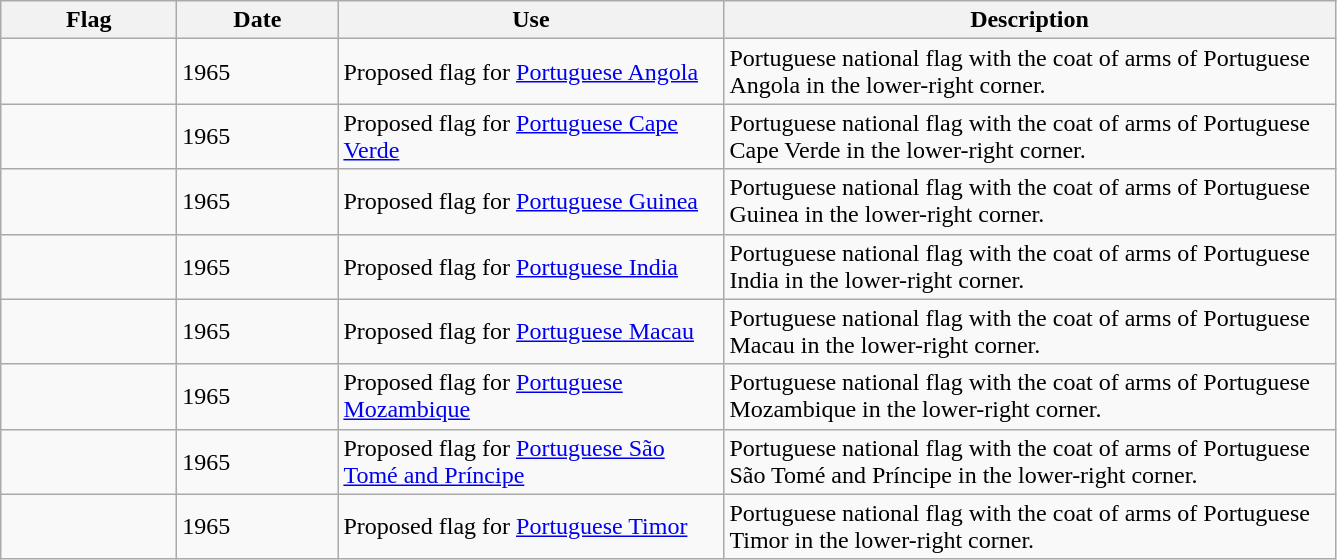<table class="wikitable">
<tr>
<th width="110">Flag</th>
<th width="100">Date</th>
<th width="250">Use</th>
<th width="400">Description</th>
</tr>
<tr>
<td></td>
<td>1965</td>
<td>Proposed flag for <a href='#'>Portuguese Angola</a></td>
<td>Portuguese national flag with the coat of arms of Portuguese Angola in the lower-right corner.</td>
</tr>
<tr>
<td></td>
<td>1965</td>
<td>Proposed flag for <a href='#'>Portuguese Cape Verde</a></td>
<td>Portuguese national flag with the coat of arms of Portuguese Cape Verde in the lower-right corner.</td>
</tr>
<tr>
<td></td>
<td>1965</td>
<td>Proposed flag for <a href='#'>Portuguese Guinea</a></td>
<td>Portuguese national flag with the coat of arms of Portuguese Guinea in the lower-right corner.</td>
</tr>
<tr>
<td></td>
<td>1965</td>
<td>Proposed flag for <a href='#'>Portuguese India</a></td>
<td>Portuguese national flag with the coat of arms of Portuguese India in the lower-right corner.</td>
</tr>
<tr>
<td></td>
<td>1965</td>
<td>Proposed flag for <a href='#'>Portuguese Macau</a></td>
<td>Portuguese national flag with the coat of arms of Portuguese Macau in the lower-right corner.</td>
</tr>
<tr>
<td></td>
<td>1965</td>
<td>Proposed flag for <a href='#'>Portuguese Mozambique</a></td>
<td>Portuguese national flag with the coat of arms of Portuguese Mozambique in the lower-right corner.</td>
</tr>
<tr>
<td></td>
<td>1965</td>
<td>Proposed flag for <a href='#'>Portuguese São Tomé and Príncipe</a></td>
<td>Portuguese national flag with the coat of arms of Portuguese São Tomé and Príncipe in the lower-right corner.</td>
</tr>
<tr>
<td></td>
<td>1965</td>
<td>Proposed flag for <a href='#'>Portuguese Timor</a></td>
<td>Portuguese national flag with the coat of arms of Portuguese Timor in the lower-right corner.</td>
</tr>
</table>
